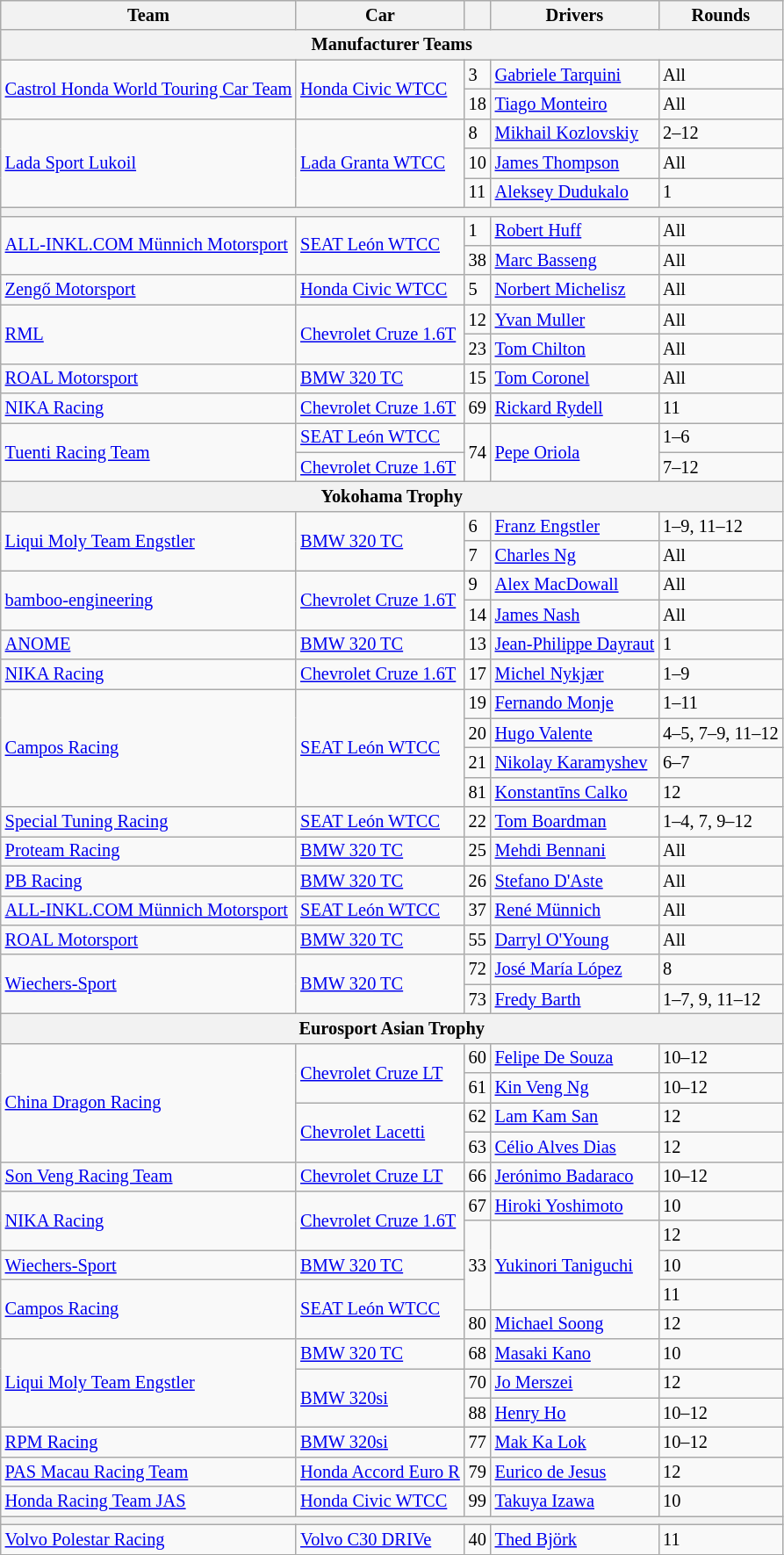<table class="wikitable" style="font-size: 85%">
<tr>
<th>Team</th>
<th>Car</th>
<th></th>
<th>Drivers</th>
<th>Rounds</th>
</tr>
<tr>
<th colspan=5>Manufacturer Teams</th>
</tr>
<tr>
<td rowspan=2> <a href='#'>Castrol Honda World Touring Car Team</a></td>
<td rowspan=2><a href='#'>Honda Civic WTCC</a></td>
<td>3</td>
<td> <a href='#'>Gabriele Tarquini</a></td>
<td>All</td>
</tr>
<tr>
<td>18</td>
<td> <a href='#'>Tiago Monteiro</a></td>
<td>All</td>
</tr>
<tr>
<td rowspan=3> <a href='#'>Lada Sport Lukoil</a></td>
<td rowspan=3><a href='#'>Lada Granta WTCC</a></td>
<td>8</td>
<td> <a href='#'>Mikhail Kozlovskiy</a></td>
<td>2–12</td>
</tr>
<tr>
<td>10</td>
<td> <a href='#'>James Thompson</a></td>
<td>All</td>
</tr>
<tr>
<td>11</td>
<td> <a href='#'>Aleksey Dudukalo</a></td>
<td>1</td>
</tr>
<tr>
<th colspan=5></th>
</tr>
<tr>
<td rowspan=2> <a href='#'>ALL-INKL.COM Münnich Motorsport</a></td>
<td rowspan=2><a href='#'>SEAT León WTCC</a></td>
<td>1</td>
<td> <a href='#'>Robert Huff</a></td>
<td>All</td>
</tr>
<tr>
<td>38</td>
<td> <a href='#'>Marc Basseng</a></td>
<td>All</td>
</tr>
<tr>
<td> <a href='#'>Zengő Motorsport</a></td>
<td><a href='#'>Honda Civic WTCC</a></td>
<td>5</td>
<td> <a href='#'>Norbert Michelisz</a></td>
<td>All</td>
</tr>
<tr>
<td rowspan=2> <a href='#'>RML</a></td>
<td rowspan=2><a href='#'>Chevrolet Cruze 1.6T</a></td>
<td>12</td>
<td> <a href='#'>Yvan Muller</a></td>
<td>All</td>
</tr>
<tr>
<td>23</td>
<td> <a href='#'>Tom Chilton</a></td>
<td>All</td>
</tr>
<tr>
<td> <a href='#'>ROAL Motorsport</a></td>
<td><a href='#'>BMW 320 TC</a></td>
<td>15</td>
<td> <a href='#'>Tom Coronel</a></td>
<td>All</td>
</tr>
<tr>
<td> <a href='#'>NIKA Racing</a></td>
<td><a href='#'>Chevrolet Cruze 1.6T</a></td>
<td>69</td>
<td> <a href='#'>Rickard Rydell</a></td>
<td>11</td>
</tr>
<tr>
<td rowspan=2> <a href='#'>Tuenti Racing Team</a></td>
<td><a href='#'>SEAT León WTCC</a></td>
<td rowspan=2>74</td>
<td rowspan=2> <a href='#'>Pepe Oriola</a></td>
<td>1–6</td>
</tr>
<tr>
<td><a href='#'>Chevrolet Cruze 1.6T</a></td>
<td>7–12</td>
</tr>
<tr>
<th colspan=5>Yokohama Trophy</th>
</tr>
<tr>
<td rowspan=2> <a href='#'>Liqui Moly Team Engstler</a></td>
<td rowspan=2><a href='#'>BMW 320 TC</a></td>
<td>6</td>
<td> <a href='#'>Franz Engstler</a></td>
<td>1–9, 11–12</td>
</tr>
<tr>
<td>7</td>
<td> <a href='#'>Charles Ng</a></td>
<td>All</td>
</tr>
<tr>
<td rowspan=2> <a href='#'>bamboo-engineering</a></td>
<td rowspan=2><a href='#'>Chevrolet Cruze 1.6T</a></td>
<td>9</td>
<td> <a href='#'>Alex MacDowall</a></td>
<td>All</td>
</tr>
<tr>
<td>14</td>
<td> <a href='#'>James Nash</a></td>
<td>All</td>
</tr>
<tr>
<td> <a href='#'>ANOME</a></td>
<td><a href='#'>BMW 320 TC</a></td>
<td>13</td>
<td> <a href='#'>Jean-Philippe Dayraut</a></td>
<td>1</td>
</tr>
<tr>
<td> <a href='#'>NIKA Racing</a></td>
<td><a href='#'>Chevrolet Cruze 1.6T</a></td>
<td>17</td>
<td> <a href='#'>Michel Nykjær</a></td>
<td>1–9</td>
</tr>
<tr>
<td rowspan=4> <a href='#'>Campos Racing</a></td>
<td rowspan=4><a href='#'>SEAT León WTCC</a></td>
<td>19</td>
<td> <a href='#'>Fernando Monje</a></td>
<td>1–11</td>
</tr>
<tr>
<td>20</td>
<td> <a href='#'>Hugo Valente</a></td>
<td>4–5, 7–9, 11–12</td>
</tr>
<tr>
<td>21</td>
<td> <a href='#'>Nikolay Karamyshev</a></td>
<td>6–7</td>
</tr>
<tr>
<td>81</td>
<td> <a href='#'>Konstantīns Calko</a></td>
<td>12</td>
</tr>
<tr>
<td> <a href='#'>Special Tuning Racing</a></td>
<td><a href='#'>SEAT León WTCC</a></td>
<td>22</td>
<td> <a href='#'>Tom Boardman</a></td>
<td>1–4, 7, 9–12</td>
</tr>
<tr>
<td> <a href='#'>Proteam Racing</a></td>
<td><a href='#'>BMW 320 TC</a></td>
<td>25</td>
<td> <a href='#'>Mehdi Bennani</a></td>
<td>All</td>
</tr>
<tr>
<td> <a href='#'>PB Racing</a></td>
<td><a href='#'>BMW 320 TC</a></td>
<td>26</td>
<td> <a href='#'>Stefano D'Aste</a></td>
<td>All</td>
</tr>
<tr>
<td> <a href='#'>ALL-INKL.COM Münnich Motorsport</a></td>
<td><a href='#'>SEAT León WTCC</a></td>
<td>37</td>
<td> <a href='#'>René Münnich</a></td>
<td>All</td>
</tr>
<tr>
<td> <a href='#'>ROAL Motorsport</a></td>
<td><a href='#'>BMW 320 TC</a></td>
<td>55</td>
<td> <a href='#'>Darryl O'Young</a></td>
<td>All</td>
</tr>
<tr>
<td rowspan=2> <a href='#'>Wiechers-Sport</a></td>
<td rowspan=2><a href='#'>BMW 320 TC</a></td>
<td>72</td>
<td> <a href='#'>José María López</a></td>
<td>8</td>
</tr>
<tr>
<td>73</td>
<td> <a href='#'>Fredy Barth</a></td>
<td>1–7, 9, 11–12</td>
</tr>
<tr>
<th colspan=5>Eurosport Asian Trophy</th>
</tr>
<tr>
<td rowspan=4> <a href='#'>China Dragon Racing</a></td>
<td rowspan=2><a href='#'>Chevrolet Cruze LT</a></td>
<td>60</td>
<td> <a href='#'>Felipe De Souza</a></td>
<td>10–12</td>
</tr>
<tr>
<td>61</td>
<td> <a href='#'>Kin Veng Ng</a></td>
<td>10–12</td>
</tr>
<tr>
<td rowspan=2><a href='#'>Chevrolet Lacetti</a></td>
<td>62</td>
<td> <a href='#'>Lam Kam San</a></td>
<td>12</td>
</tr>
<tr>
<td>63</td>
<td> <a href='#'>Célio Alves Dias</a></td>
<td>12</td>
</tr>
<tr>
<td> <a href='#'>Son Veng Racing Team</a></td>
<td><a href='#'>Chevrolet Cruze LT</a></td>
<td>66</td>
<td> <a href='#'>Jerónimo Badaraco</a></td>
<td>10–12</td>
</tr>
<tr>
<td rowspan=2> <a href='#'>NIKA Racing</a></td>
<td rowspan=2><a href='#'>Chevrolet Cruze 1.6T</a></td>
<td>67</td>
<td> <a href='#'>Hiroki Yoshimoto</a></td>
<td>10</td>
</tr>
<tr>
<td rowspan=3>33</td>
<td rowspan=3> <a href='#'>Yukinori Taniguchi</a></td>
<td>12</td>
</tr>
<tr>
<td> <a href='#'>Wiechers-Sport</a></td>
<td><a href='#'>BMW 320 TC</a></td>
<td>10</td>
</tr>
<tr>
<td rowspan=2> <a href='#'>Campos Racing</a></td>
<td rowspan=2><a href='#'>SEAT León WTCC</a></td>
<td>11</td>
</tr>
<tr>
<td>80</td>
<td> <a href='#'>Michael Soong</a></td>
<td>12</td>
</tr>
<tr>
<td rowspan=3> <a href='#'>Liqui Moly Team Engstler</a></td>
<td><a href='#'>BMW 320 TC</a></td>
<td>68</td>
<td> <a href='#'>Masaki Kano</a></td>
<td>10</td>
</tr>
<tr>
<td rowspan=2><a href='#'>BMW 320si</a></td>
<td>70</td>
<td> <a href='#'>Jo Merszei</a></td>
<td>12</td>
</tr>
<tr>
<td>88</td>
<td> <a href='#'>Henry Ho</a></td>
<td>10–12</td>
</tr>
<tr>
<td> <a href='#'>RPM Racing</a></td>
<td><a href='#'>BMW 320si</a></td>
<td>77</td>
<td> <a href='#'>Mak Ka Lok</a></td>
<td>10–12</td>
</tr>
<tr>
<td> <a href='#'>PAS Macau Racing Team</a></td>
<td><a href='#'>Honda Accord Euro R</a></td>
<td>79</td>
<td> <a href='#'>Eurico de Jesus</a></td>
<td>12</td>
</tr>
<tr>
<td> <a href='#'>Honda Racing Team JAS</a></td>
<td><a href='#'>Honda Civic WTCC</a></td>
<td>99</td>
<td> <a href='#'>Takuya Izawa</a></td>
<td>10</td>
</tr>
<tr>
<th colspan=5></th>
</tr>
<tr>
<td> <a href='#'>Volvo Polestar Racing</a></td>
<td><a href='#'>Volvo C30 DRIVe</a></td>
<td>40</td>
<td> <a href='#'>Thed Björk</a></td>
<td>11</td>
</tr>
<tr>
</tr>
</table>
